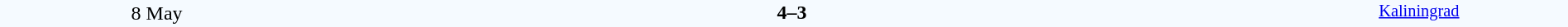<table style="width: 100%; background:#F5FAFF;" cellspacing="0">
<tr>
<td align=center rowspan=3 width=20%>8 May</td>
</tr>
<tr>
<td width=24% align=right></td>
<td align=center width=13%><strong>4–3</strong></td>
<td width=24%></td>
<td style=font-size:85% rowspan=3 valign=top align=center><a href='#'>Kaliningrad</a></td>
</tr>
<tr style=font-size:85%>
<td align=right valign=top></td>
<td></td>
<td></td>
</tr>
</table>
